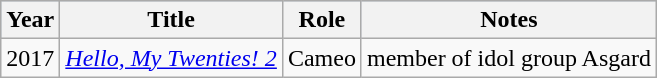<table class="wikitable">
<tr style="background:#b0c4de; text-align:center;">
<th>Year</th>
<th>Title</th>
<th>Role</th>
<th>Notes</th>
</tr>
<tr>
<td>2017</td>
<td><em><a href='#'>Hello, My Twenties! 2</a></em></td>
<td>Cameo</td>
<td>member of idol group Asgard</td>
</tr>
</table>
